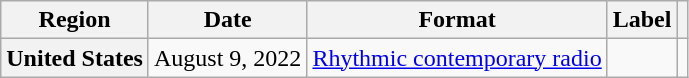<table class="wikitable plainrowheaders">
<tr>
<th scope="col">Region</th>
<th scope="col">Date</th>
<th scope="col">Format</th>
<th scope="col">Label</th>
<th scope="col"></th>
</tr>
<tr>
<th scope="row">United States</th>
<td>August 9, 2022</td>
<td><a href='#'>Rhythmic contemporary radio</a></td>
<td></td>
<td></td>
</tr>
</table>
